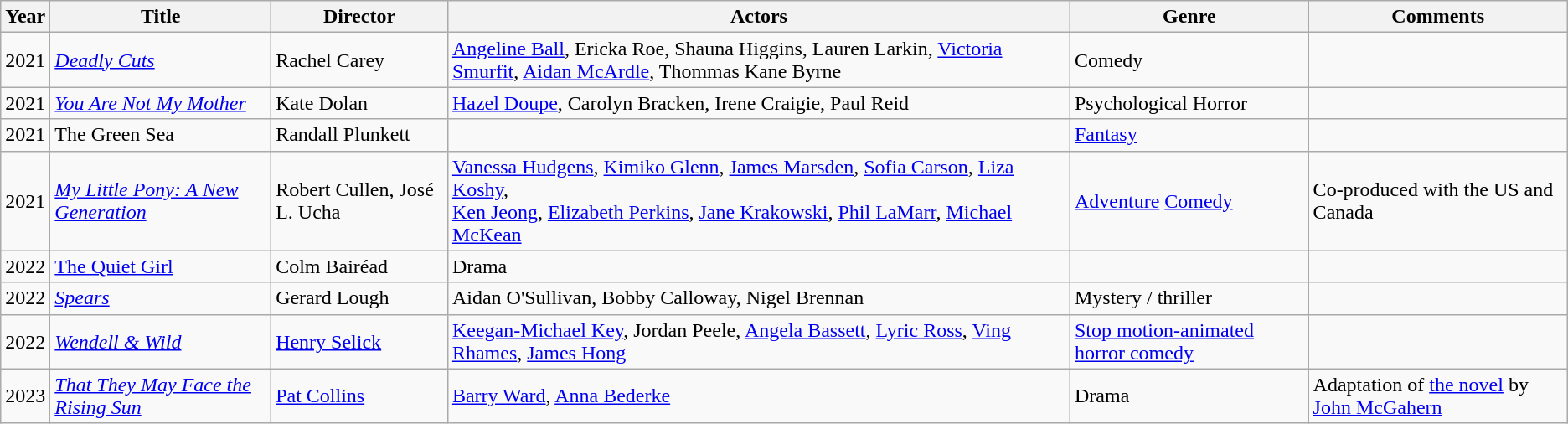<table class="wikitable sortable">
<tr>
<th>Year</th>
<th>Title</th>
<th>Director</th>
<th>Actors</th>
<th>Genre</th>
<th class=unsortable>Comments</th>
</tr>
<tr>
<td>2021</td>
<td><em><a href='#'>Deadly Cuts</a></em></td>
<td>Rachel Carey</td>
<td><a href='#'>Angeline Ball</a>, Ericka Roe, Shauna Higgins, Lauren Larkin, <a href='#'>Victoria Smurfit</a>,  <a href='#'>Aidan McArdle</a>, Thommas Kane Byrne</td>
<td>Comedy</td>
<td></td>
</tr>
<tr>
<td>2021</td>
<td><em><a href='#'>You Are Not My Mother</a></em></td>
<td>Kate Dolan</td>
<td><a href='#'>Hazel Doupe</a>, Carolyn Bracken, Irene Craigie, Paul Reid</td>
<td>Psychological Horror</td>
<td></td>
</tr>
<tr>
<td>2021</td>
<td>The Green Sea</td>
<td>Randall Plunkett</td>
<td></td>
<td><a href='#'>Fantasy</a></td>
<td></td>
</tr>
<tr>
<td>2021</td>
<td><em><a href='#'>My Little Pony: A New Generation</a></em></td>
<td>Robert Cullen, José L. Ucha</td>
<td><a href='#'>Vanessa Hudgens</a>, <a href='#'>Kimiko Glenn</a>, <a href='#'>James Marsden</a>, <a href='#'>Sofia Carson</a>, <a href='#'>Liza Koshy</a>,<br><a href='#'>Ken Jeong</a>, <a href='#'>Elizabeth Perkins</a>, <a href='#'>Jane Krakowski</a>, <a href='#'>Phil LaMarr</a>, <a href='#'>Michael McKean</a></td>
<td><a href='#'>Adventure</a> <a href='#'>Comedy</a></td>
<td>Co-produced with the US and Canada</td>
</tr>
<tr>
<td>2022</td>
<td><a href='#'>The Quiet Girl</a></td>
<td>Colm Bairéad</td>
<td>Drama</td>
<td></td>
</tr>
<tr>
<td>2022</td>
<td><em><a href='#'>Spears</a></em></td>
<td>Gerard Lough</td>
<td>Aidan O'Sullivan, Bobby Calloway, Nigel Brennan</td>
<td>Mystery /  thriller</td>
<td></td>
</tr>
<tr>
<td>2022</td>
<td><em><a href='#'>Wendell & Wild</a></em></td>
<td><a href='#'>Henry Selick</a></td>
<td><a href='#'>Keegan-Michael Key</a>, Jordan Peele, <a href='#'>Angela Bassett</a>, <a href='#'>Lyric Ross</a>, <a href='#'>Ving Rhames</a>, <a href='#'>James Hong</a></td>
<td><a href='#'>Stop motion-animated</a> <a href='#'>horror comedy</a></td>
<td></td>
</tr>
<tr>
<td>2023</td>
<td><em><a href='#'>That They May Face the Rising Sun</a></em></td>
<td><a href='#'>Pat Collins</a></td>
<td><a href='#'>Barry Ward</a>, <a href='#'>Anna Bederke</a></td>
<td>Drama</td>
<td>Adaptation of <a href='#'>the novel</a> by <a href='#'>John McGahern</a></td>
</tr>
</table>
